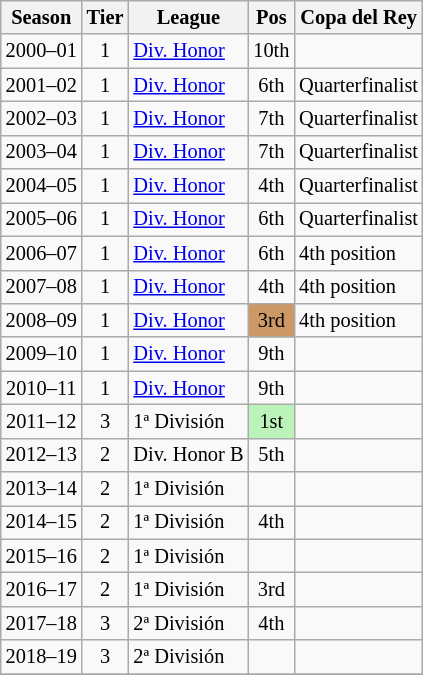<table class=wikitable style="text-align:center; font-size:85%">
<tr>
<th>Season</th>
<th>Tier</th>
<th>League</th>
<th>Pos</th>
<th>Copa del Rey</th>
</tr>
<tr>
<td>2000–01</td>
<td>1</td>
<td align=left><a href='#'>Div. Honor</a></td>
<td>10th</td>
<td></td>
</tr>
<tr>
<td>2001–02</td>
<td>1</td>
<td align=left><a href='#'>Div. Honor</a></td>
<td>6th</td>
<td align=left>Quarterfinalist</td>
</tr>
<tr>
<td>2002–03</td>
<td>1</td>
<td align=left><a href='#'>Div. Honor</a></td>
<td>7th</td>
<td align=left>Quarterfinalist</td>
</tr>
<tr>
<td>2003–04</td>
<td>1</td>
<td align=left><a href='#'>Div. Honor</a></td>
<td>7th</td>
<td align=left>Quarterfinalist</td>
</tr>
<tr>
<td>2004–05</td>
<td>1</td>
<td align=left><a href='#'>Div. Honor</a></td>
<td>4th</td>
<td align=left>Quarterfinalist</td>
</tr>
<tr>
<td>2005–06</td>
<td>1</td>
<td align=left><a href='#'>Div. Honor</a></td>
<td>6th</td>
<td align=left>Quarterfinalist</td>
</tr>
<tr>
<td>2006–07</td>
<td>1</td>
<td align=left><a href='#'>Div. Honor</a></td>
<td>6th</td>
<td align=left>4th position</td>
</tr>
<tr>
<td>2007–08</td>
<td>1</td>
<td align=left><a href='#'>Div. Honor</a></td>
<td>4th</td>
<td align=left>4th position</td>
</tr>
<tr>
<td>2008–09</td>
<td>1</td>
<td align=left><a href='#'>Div. Honor</a></td>
<td bgcolor=#cc9966>3rd</td>
<td align=left>4th position</td>
</tr>
<tr>
<td>2009–10</td>
<td>1</td>
<td align=left><a href='#'>Div. Honor</a></td>
<td>9th</td>
<td></td>
</tr>
<tr>
<td>2010–11</td>
<td>1</td>
<td align=left><a href='#'>Div. Honor</a></td>
<td>9th</td>
<td></td>
</tr>
<tr>
<td>2011–12</td>
<td>3</td>
<td align=left>1ª División</td>
<td bgcolor=#BBF3BB>1st</td>
<td></td>
</tr>
<tr>
<td>2012–13</td>
<td>2</td>
<td align=left>Div. Honor B</td>
<td>5th</td>
<td></td>
</tr>
<tr>
<td>2013–14</td>
<td>2</td>
<td align=left>1ª División</td>
<td></td>
<td></td>
</tr>
<tr>
<td>2014–15</td>
<td>2</td>
<td align=left>1ª División</td>
<td>4th</td>
<td></td>
</tr>
<tr>
<td>2015–16</td>
<td>2</td>
<td align=left>1ª División</td>
<td></td>
<td></td>
</tr>
<tr>
<td>2016–17</td>
<td>2</td>
<td align=left>1ª División</td>
<td>3rd</td>
<td></td>
</tr>
<tr>
<td>2017–18</td>
<td>3</td>
<td align=left>2ª División</td>
<td>4th</td>
<td></td>
</tr>
<tr>
<td>2018–19</td>
<td>3</td>
<td align=left>2ª División</td>
<td></td>
<td></td>
</tr>
<tr>
</tr>
</table>
